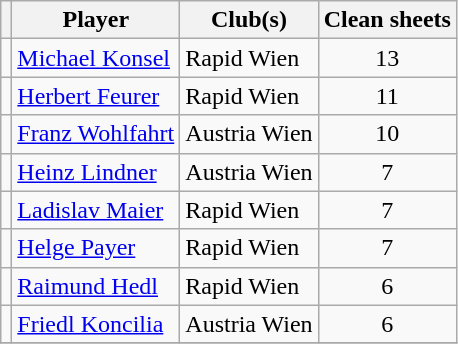<table class="wikitable" style="text-align: center">
<tr>
<th class="unsortable"></th>
<th>Player</th>
<th>Club(s)</th>
<th>Clean sheets</th>
</tr>
<tr>
<td></td>
<td align="left"><a href='#'>Michael Konsel</a></td>
<td align="left">Rapid Wien</td>
<td>13</td>
</tr>
<tr>
<td></td>
<td align="left"><a href='#'>Herbert Feurer</a></td>
<td align="left">Rapid Wien</td>
<td>11</td>
</tr>
<tr>
<td></td>
<td align="left"><a href='#'>Franz Wohlfahrt</a></td>
<td align="left">Austria Wien</td>
<td>10</td>
</tr>
<tr>
<td></td>
<td align="left"><a href='#'>Heinz Lindner</a></td>
<td align="left">Austria Wien</td>
<td>7</td>
</tr>
<tr>
<td></td>
<td align="left"><a href='#'>Ladislav Maier</a></td>
<td align="left">Rapid Wien</td>
<td>7</td>
</tr>
<tr>
<td></td>
<td align="left"><a href='#'>Helge Payer</a></td>
<td align="left">Rapid Wien</td>
<td>7</td>
</tr>
<tr>
<td></td>
<td align="left"><a href='#'>Raimund Hedl</a></td>
<td align="left">Rapid Wien</td>
<td>6</td>
</tr>
<tr>
<td></td>
<td align="left"><a href='#'>Friedl Koncilia</a></td>
<td align="left">Austria Wien</td>
<td>6</td>
</tr>
<tr>
</tr>
</table>
